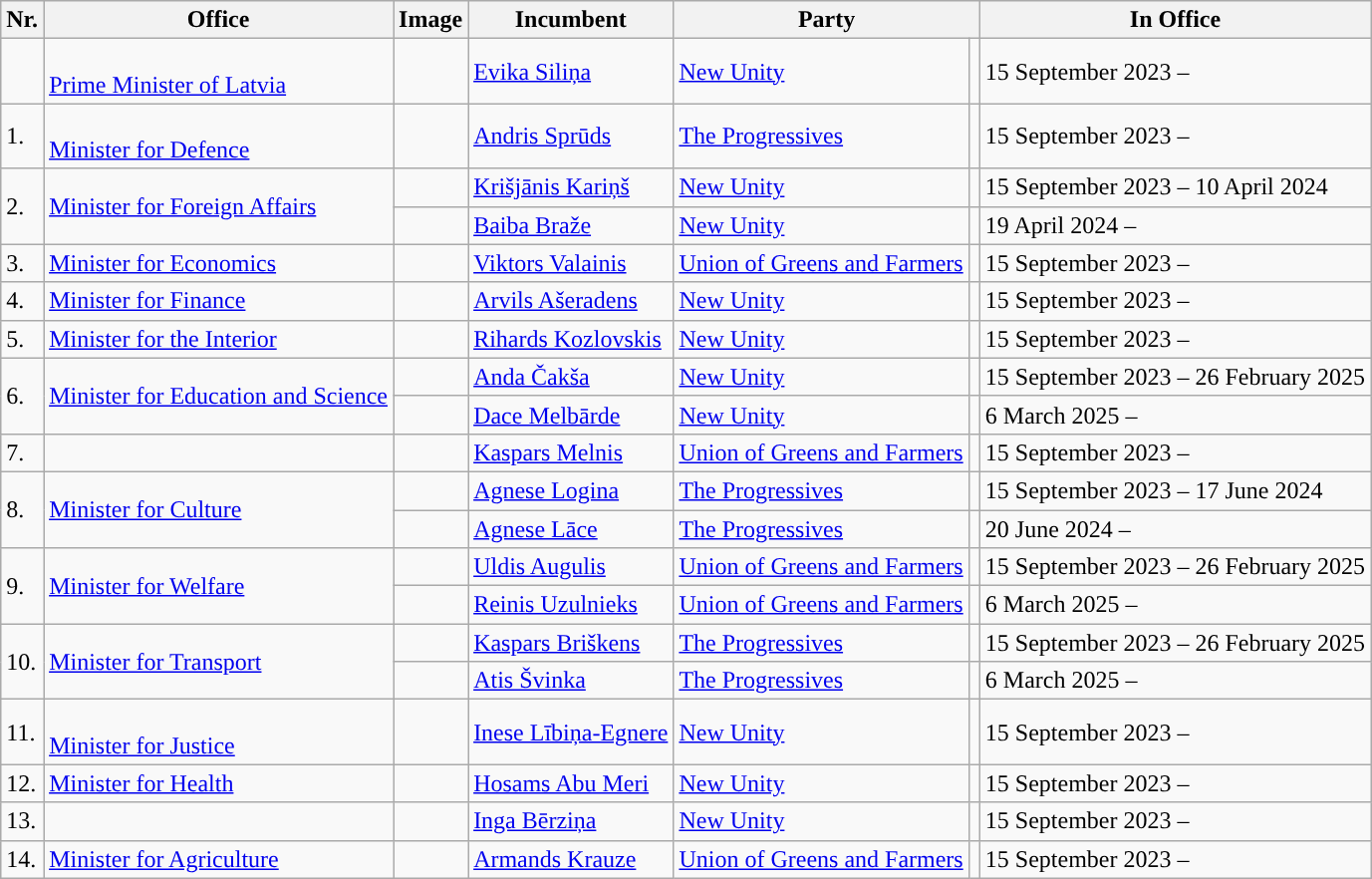<table class="wikitable">
<tr>
<th>Nr.</th>
<th>Office</th>
<th>Image</th>
<th>Incumbent</th>
<th colspan="2">Party</th>
<th>In Office</th>
</tr>
<tr>
<td></td>
<td><br><a href='#'>Prime Minister of Latvia</a></td>
<td></td>
<td><a href='#'>Evika Siliņa</a></td>
<td><a href='#'>New Unity</a></td>
<td style="background-color: "></td>
<td>15 September 2023 –</td>
</tr>
<tr>
<td>1.</td>
<td><br><a href='#'>Minister for Defence</a></td>
<td></td>
<td><a href='#'>Andris Sprūds</a></td>
<td><a href='#'>The Progressives</a></td>
<td style="background-color: "></td>
<td>15 September 2023 –</td>
</tr>
<tr>
<td rowspan="2">2.</td>
<td rowspan="2"><a href='#'>Minister for Foreign Affairs</a></td>
<td></td>
<td><a href='#'>Krišjānis Kariņš</a></td>
<td><a href='#'>New Unity</a></td>
<td style="background-color: "></td>
<td>15 September 2023 – 10 April 2024</td>
</tr>
<tr>
<td></td>
<td><a href='#'>Baiba Braže</a></td>
<td><a href='#'>New Unity</a></td>
<td style="background-color: "></td>
<td>19 April 2024 –</td>
</tr>
<tr>
<td>3.</td>
<td><a href='#'>Minister for Economics</a></td>
<td></td>
<td><a href='#'>Viktors Valainis</a></td>
<td><a href='#'>Union of Greens and Farmers</a></td>
<td style="background-color: "></td>
<td>15 September 2023 –</td>
</tr>
<tr>
<td>4.</td>
<td><a href='#'>Minister for Finance</a></td>
<td></td>
<td><a href='#'>Arvils Ašeradens</a></td>
<td><a href='#'>New Unity</a></td>
<td style="background-color: "></td>
<td>15 September 2023 –</td>
</tr>
<tr>
<td>5.</td>
<td><a href='#'>Minister for the Interior</a></td>
<td></td>
<td><a href='#'>Rihards Kozlovskis</a></td>
<td><a href='#'>New Unity</a></td>
<td style="background-color: "></td>
<td>15 September 2023 –</td>
</tr>
<tr>
<td rowspan="2">6.</td>
<td rowspan="2"><a href='#'>Minister for Education and Science</a></td>
<td></td>
<td><a href='#'>Anda Čakša</a></td>
<td><a href='#'>New Unity</a></td>
<td style="background-color: "></td>
<td>15 September 2023 – 26 February 2025</td>
</tr>
<tr>
<td></td>
<td><a href='#'>Dace Melbārde</a></td>
<td><a href='#'>New Unity</a></td>
<td style="background-color: "></td>
<td>6 March 2025 –</td>
</tr>
<tr>
<td>7.</td>
<td></td>
<td></td>
<td><a href='#'>Kaspars Melnis</a></td>
<td><a href='#'>Union of Greens and Farmers</a></td>
<td style="background-color: "></td>
<td>15 September 2023 –</td>
</tr>
<tr>
<td rowspan="2">8.</td>
<td rowspan="2"><a href='#'>Minister for Culture</a></td>
<td></td>
<td><a href='#'>Agnese Logina</a></td>
<td><a href='#'>The Progressives</a></td>
<td style="background-color: "></td>
<td>15 September 2023 – 17 June 2024</td>
</tr>
<tr>
<td></td>
<td><a href='#'>Agnese Lāce</a></td>
<td><a href='#'>The Progressives</a></td>
<td style="background-color: "></td>
<td>20 June 2024 –</td>
</tr>
<tr>
<td rowspan="2">9.</td>
<td rowspan="2"><a href='#'>Minister for Welfare</a></td>
<td></td>
<td><a href='#'>Uldis Augulis</a></td>
<td><a href='#'>Union of Greens and Farmers</a></td>
<td style="background-color: "></td>
<td>15 September 2023 – 26 February 2025</td>
</tr>
<tr>
<td></td>
<td><a href='#'>Reinis Uzulnieks</a></td>
<td><a href='#'>Union of Greens and Farmers</a></td>
<td style="background-color: "></td>
<td>6 March 2025 –</td>
</tr>
<tr>
<td rowspan="2">10.</td>
<td rowspan="2"><a href='#'>Minister for Transport</a></td>
<td></td>
<td><a href='#'>Kaspars Briškens</a></td>
<td><a href='#'>The Progressives</a></td>
<td style="background-color: "></td>
<td>15 September 2023 – 26 February 2025</td>
</tr>
<tr>
<td></td>
<td><a href='#'>Atis Švinka</a></td>
<td><a href='#'>The Progressives</a></td>
<td style="background-color: "></td>
<td>6 March 2025 –</td>
</tr>
<tr>
<td>11.</td>
<td><br><a href='#'>Minister for Justice</a></td>
<td></td>
<td><a href='#'>Inese Lībiņa-Egnere</a></td>
<td><a href='#'>New Unity</a></td>
<td style="background-color: "></td>
<td>15 September 2023 –</td>
</tr>
<tr>
<td>12.</td>
<td><a href='#'>Minister for Health</a></td>
<td></td>
<td><a href='#'>Hosams Abu Meri</a></td>
<td><a href='#'>New Unity</a></td>
<td style="background-color: "></td>
<td>15 September 2023 –</td>
</tr>
<tr>
<td>13.</td>
<td></td>
<td></td>
<td><a href='#'>Inga Bērziņa</a></td>
<td><a href='#'>New Unity</a></td>
<td style="background-color: "></td>
<td>15 September 2023 –</td>
</tr>
<tr>
<td>14.</td>
<td><a href='#'>Minister for Agriculture</a></td>
<td></td>
<td><a href='#'>Armands Krauze</a></td>
<td><a href='#'>Union of Greens and Farmers</a></td>
<td style="background-color: "></td>
<td>15 September 2023 –</td>
</tr>
</table>
